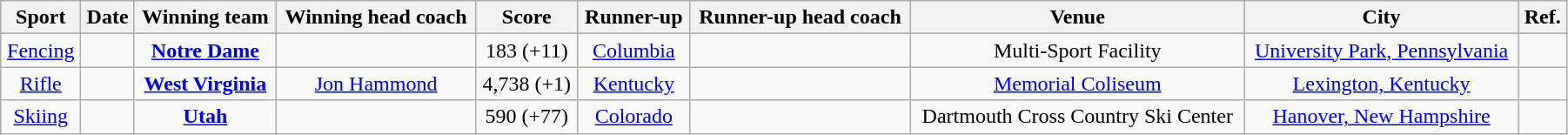<table class="wikitable sortable" style="text-align:center;" width="95%">
<tr>
<th>Sport</th>
<th>Date</th>
<th>Winning team</th>
<th>Winning head coach</th>
<th>Score</th>
<th>Runner-up</th>
<th>Runner-up head coach</th>
<th>Venue</th>
<th>City</th>
<th class="unsortable">Ref.</th>
</tr>
<tr>
<td><a href='#'>Fencing</a></td>
<td></td>
<td><strong><a href='#'>Notre Dame</a></strong></td>
<td></td>
<td>183 (+11)</td>
<td><a href='#'>Columbia</a></td>
<td></td>
<td>Multi-Sport Facility</td>
<td><a href='#'>University Park, Pennsylvania</a></td>
<td></td>
</tr>
<tr>
<td><a href='#'>Rifle</a></td>
<td></td>
<td><strong><a href='#'>West Virginia</a></strong></td>
<td><a href='#'>Jon Hammond</a></td>
<td>4,738 (+1)</td>
<td><a href='#'>Kentucky</a></td>
<td></td>
<td><a href='#'>Memorial Coliseum</a></td>
<td><a href='#'>Lexington, Kentucky</a></td>
<td></td>
</tr>
<tr>
<td><a href='#'>Skiing</a></td>
<td></td>
<td><strong><a href='#'>Utah</a></strong></td>
<td></td>
<td>590 (+77)</td>
<td><a href='#'>Colorado</a></td>
<td></td>
<td>Dartmouth Cross Country Ski Center</td>
<td><a href='#'>Hanover, New Hampshire</a></td>
<td></td>
</tr>
</table>
